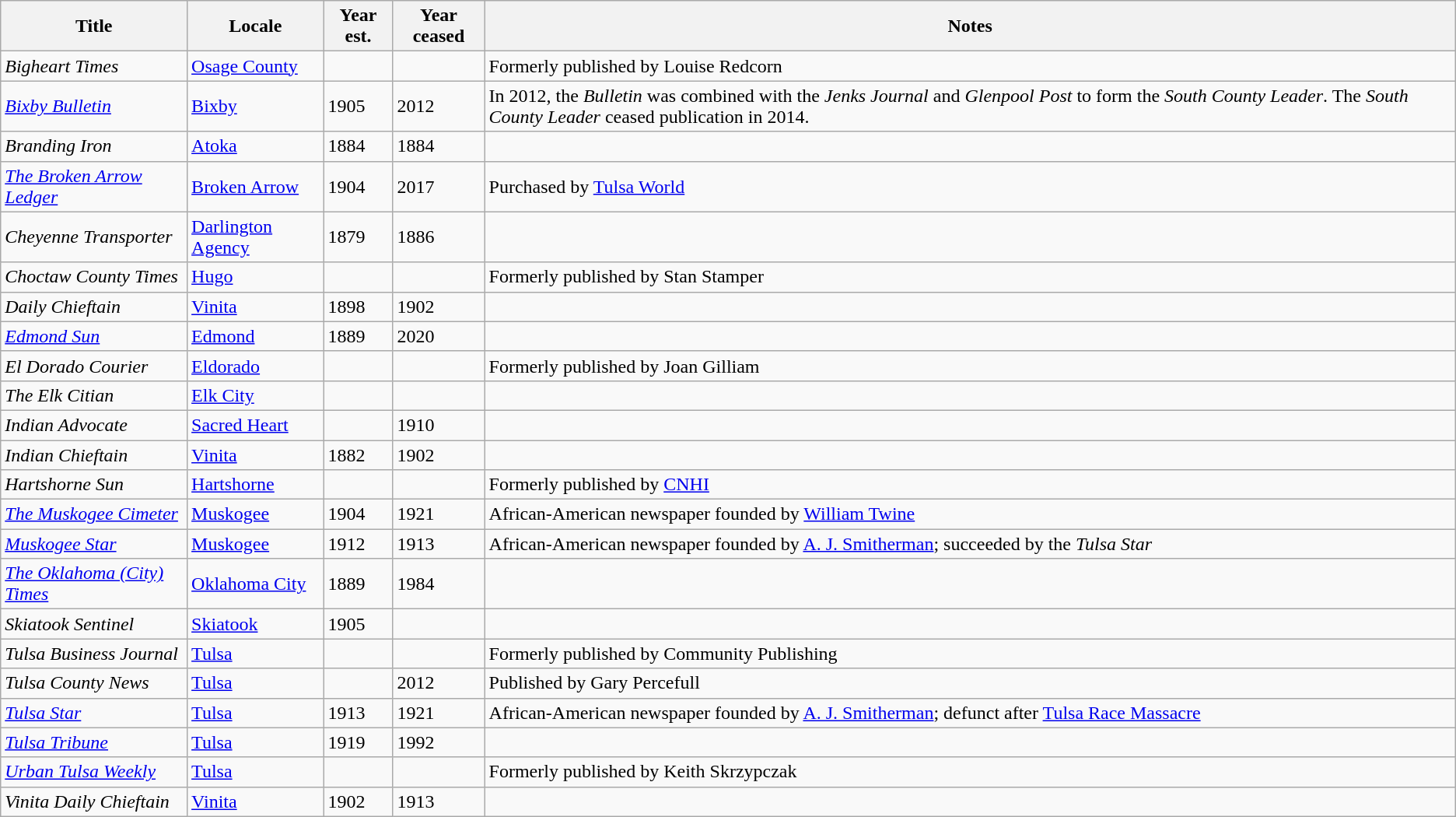<table class="wikitable sortable">
<tr>
<th>Title</th>
<th>Locale</th>
<th>Year est.</th>
<th>Year ceased</th>
<th>Notes</th>
</tr>
<tr ->
<td><em>Bigheart Times</em></td>
<td><a href='#'>Osage County</a></td>
<td></td>
<td></td>
<td>Formerly published by Louise Redcorn</td>
</tr>
<tr>
<td><em><a href='#'>Bixby Bulletin</a></em></td>
<td><a href='#'>Bixby</a></td>
<td>1905</td>
<td>2012</td>
<td>In 2012, the <em>Bulletin</em> was combined with the <em>Jenks Journal</em> and <em>Glenpool Post</em> to form the <em>South County Leader</em>. The <em>South County Leader</em> ceased publication in 2014.</td>
</tr>
<tr>
<td><em>Branding Iron</em></td>
<td><a href='#'>Atoka</a></td>
<td>1884</td>
<td>1884</td>
<td></td>
</tr>
<tr ->
<td><em><a href='#'>The Broken Arrow Ledger</a></em></td>
<td><a href='#'>Broken Arrow</a></td>
<td>1904</td>
<td>2017</td>
<td>Purchased by <a href='#'>Tulsa World</a></td>
</tr>
<tr>
<td><em>Cheyenne Transporter</em></td>
<td><a href='#'>Darlington Agency</a></td>
<td>1879</td>
<td>1886</td>
<td></td>
</tr>
<tr ->
<td><em>Choctaw County Times</em></td>
<td><a href='#'>Hugo</a></td>
<td></td>
<td></td>
<td>Formerly published by Stan Stamper</td>
</tr>
<tr>
<td><em>Daily Chieftain</em></td>
<td><a href='#'>Vinita</a></td>
<td>1898</td>
<td>1902</td>
<td></td>
</tr>
<tr ->
<td><em><a href='#'>Edmond Sun</a></em></td>
<td><a href='#'>Edmond</a></td>
<td>1889</td>
<td>2020</td>
<td></td>
</tr>
<tr ->
<td><em>El Dorado Courier</em></td>
<td><a href='#'>Eldorado</a></td>
<td></td>
<td></td>
<td>Formerly published by Joan Gilliam</td>
</tr>
<tr ->
<td><em>The Elk Citian</em></td>
<td><a href='#'>Elk City</a></td>
<td></td>
<td></td>
<td></td>
</tr>
<tr>
<td><em>Indian Advocate</em></td>
<td><a href='#'>Sacred Heart</a></td>
<td></td>
<td>1910</td>
<td></td>
</tr>
<tr>
<td><em>Indian Chieftain</em></td>
<td><a href='#'>Vinita</a></td>
<td>1882</td>
<td>1902</td>
<td></td>
</tr>
<tr ->
<td><em>Hartshorne Sun</em></td>
<td><a href='#'>Hartshorne</a></td>
<td></td>
<td></td>
<td>Formerly published by <a href='#'>CNHI</a></td>
</tr>
<tr>
<td><em><a href='#'>The Muskogee Cimeter</a></em></td>
<td><a href='#'>Muskogee</a></td>
<td>1904</td>
<td>1921</td>
<td>African-American newspaper founded by <a href='#'>William Twine</a></td>
</tr>
<tr>
<td><em><a href='#'>Muskogee Star</a></em></td>
<td><a href='#'>Muskogee</a></td>
<td>1912</td>
<td>1913</td>
<td>African-American newspaper founded by <a href='#'>A. J. Smitherman</a>; succeeded by the <em>Tulsa Star</em></td>
</tr>
<tr>
<td><em><a href='#'>The Oklahoma (City) Times</a></em></td>
<td><a href='#'>Oklahoma City</a></td>
<td>1889</td>
<td>1984</td>
<td></td>
</tr>
<tr>
<td><em>Skiatook Sentinel</em></td>
<td><a href='#'>Skiatook</a></td>
<td>1905</td>
<td></td>
<td></td>
</tr>
<tr ->
<td><em>Tulsa Business Journal</em></td>
<td><a href='#'>Tulsa</a></td>
<td></td>
<td></td>
<td>Formerly published by Community Publishing</td>
</tr>
<tr>
<td><em>Tulsa County News</em></td>
<td><a href='#'>Tulsa</a></td>
<td></td>
<td>2012</td>
<td>Published by Gary Percefull</td>
</tr>
<tr>
<td><em><a href='#'>Tulsa Star</a></em></td>
<td><a href='#'>Tulsa</a></td>
<td>1913</td>
<td>1921</td>
<td>African-American newspaper founded by <a href='#'>A. J. Smitherman</a>; defunct after <a href='#'>Tulsa Race Massacre</a></td>
</tr>
<tr>
<td><em><a href='#'>Tulsa Tribune</a></em></td>
<td><a href='#'>Tulsa</a></td>
<td>1919</td>
<td>1992</td>
<td></td>
</tr>
<tr ->
<td><em><a href='#'>Urban Tulsa Weekly</a></em></td>
<td><a href='#'>Tulsa</a></td>
<td></td>
<td></td>
<td>Formerly published by Keith Skrzypczak</td>
</tr>
<tr>
<td><em>Vinita Daily Chieftain</em></td>
<td><a href='#'>Vinita</a></td>
<td>1902</td>
<td>1913</td>
<td></td>
</tr>
</table>
